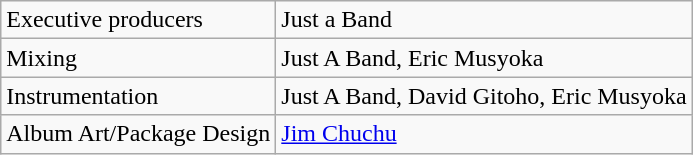<table class="wikitable">
<tr>
<td>Executive producers</td>
<td>Just a Band</td>
</tr>
<tr>
<td>Mixing</td>
<td>Just A Band, Eric Musyoka</td>
</tr>
<tr>
<td>Instrumentation</td>
<td>Just A Band, David Gitoho, Eric Musyoka</td>
</tr>
<tr>
<td>Album Art/Package Design</td>
<td><a href='#'>Jim Chuchu</a></td>
</tr>
</table>
